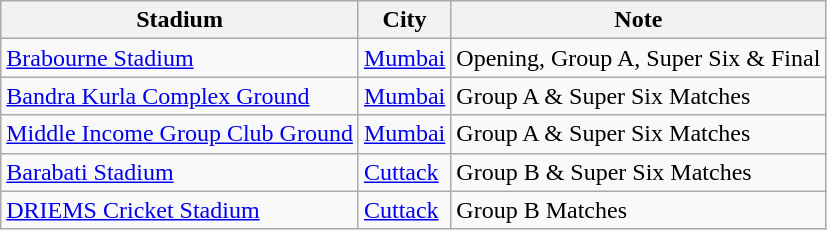<table class="wikitable">
<tr>
<th>Stadium</th>
<th>City</th>
<th>Note</th>
</tr>
<tr>
<td><a href='#'>Brabourne Stadium</a></td>
<td><a href='#'>Mumbai</a></td>
<td>Opening, Group A, Super Six & Final</td>
</tr>
<tr>
<td><a href='#'>Bandra Kurla Complex Ground</a></td>
<td><a href='#'>Mumbai</a></td>
<td>Group A & Super Six Matches</td>
</tr>
<tr>
<td><a href='#'>Middle Income Group Club Ground</a></td>
<td><a href='#'>Mumbai</a></td>
<td>Group A & Super Six Matches</td>
</tr>
<tr>
<td><a href='#'>Barabati Stadium</a></td>
<td><a href='#'>Cuttack</a></td>
<td>Group B & Super Six Matches</td>
</tr>
<tr>
<td><a href='#'>DRIEMS Cricket Stadium</a></td>
<td><a href='#'>Cuttack</a></td>
<td>Group B Matches</td>
</tr>
</table>
